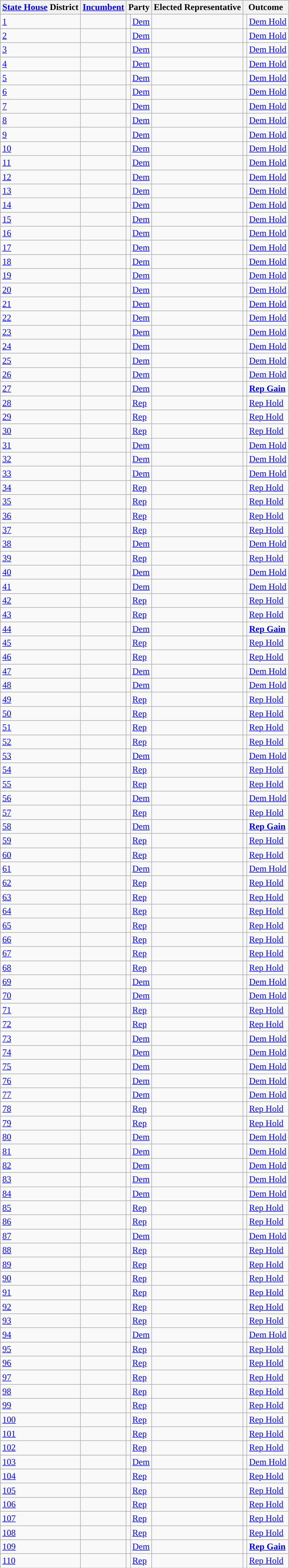<table class="wikitable sortable">
<tr>
<th><a href='#'>State House</a> District</th>
<th><a href='#'>Incumbent</a></th>
<th colspan="2">Party</th>
<th>Elected Representative</th>
<th colspan="2">Outcome</th>
</tr>
<tr>
<td><a href='#'>1</a></td>
<td></td>
<td style="background:"></td>
<td><a href='#'>Dem</a></td>
<td></td>
<td style="background:"></td>
<td><a href='#'>Dem Hold</a></td>
</tr>
<tr>
<td><a href='#'>2</a></td>
<td></td>
<td style="background:"></td>
<td><a href='#'>Dem</a></td>
<td></td>
<td style="background:"></td>
<td><a href='#'>Dem Hold</a></td>
</tr>
<tr>
<td><a href='#'>3</a></td>
<td></td>
<td style="background:"></td>
<td><a href='#'>Dem</a></td>
<td></td>
<td style="background:"></td>
<td><a href='#'>Dem Hold</a></td>
</tr>
<tr>
<td><a href='#'>4</a></td>
<td></td>
<td style="background:"></td>
<td><a href='#'>Dem</a></td>
<td></td>
<td style="background:"></td>
<td><a href='#'>Dem Hold</a></td>
</tr>
<tr>
<td><a href='#'>5</a></td>
<td></td>
<td style="background:"></td>
<td><a href='#'>Dem</a></td>
<td><em></em></td>
<td style="background:"></td>
<td><a href='#'>Dem Hold</a></td>
</tr>
<tr>
<td><a href='#'>6</a></td>
<td></td>
<td style="background:"></td>
<td><a href='#'>Dem</a></td>
<td><em></em></td>
<td style="background:"></td>
<td><a href='#'>Dem Hold</a></td>
</tr>
<tr>
<td><a href='#'>7</a></td>
<td></td>
<td style="background:"></td>
<td><a href='#'>Dem</a></td>
<td><em></em></td>
<td style="background:"></td>
<td><a href='#'>Dem Hold</a></td>
</tr>
<tr>
<td><a href='#'>8</a></td>
<td></td>
<td style="background:"></td>
<td><a href='#'>Dem</a></td>
<td><em></em></td>
<td style="background:"></td>
<td><a href='#'>Dem Hold</a></td>
</tr>
<tr>
<td><a href='#'>9</a></td>
<td></td>
<td style="background:"></td>
<td><a href='#'>Dem</a></td>
<td><em></em></td>
<td style="background:"></td>
<td><a href='#'>Dem Hold</a></td>
</tr>
<tr>
<td><a href='#'>10</a></td>
<td></td>
<td style="background:"></td>
<td><a href='#'>Dem</a></td>
<td><em></em></td>
<td style="background:"></td>
<td><a href='#'>Dem Hold</a></td>
</tr>
<tr>
<td><a href='#'>11</a></td>
<td></td>
<td style="background:"></td>
<td><a href='#'>Dem</a></td>
<td><em></em></td>
<td style="background:"></td>
<td><a href='#'>Dem Hold</a></td>
</tr>
<tr>
<td><a href='#'>12</a></td>
<td></td>
<td style="background:"></td>
<td><a href='#'>Dem</a></td>
<td></td>
<td style="background:"></td>
<td><a href='#'>Dem Hold</a></td>
</tr>
<tr>
<td><a href='#'>13</a></td>
<td></td>
<td style="background:"></td>
<td><a href='#'>Dem</a></td>
<td></td>
<td style="background:"></td>
<td><a href='#'>Dem Hold</a></td>
</tr>
<tr>
<td><a href='#'>14</a></td>
<td></td>
<td style="background:"></td>
<td><a href='#'>Dem</a></td>
<td><em></em></td>
<td style="background:"></td>
<td><a href='#'>Dem Hold</a></td>
</tr>
<tr>
<td><a href='#'>15</a></td>
<td></td>
<td style="background:"></td>
<td><a href='#'>Dem</a></td>
<td></td>
<td style="background:"></td>
<td><a href='#'>Dem Hold</a></td>
</tr>
<tr>
<td><a href='#'>16</a></td>
<td></td>
<td style="background:"></td>
<td><a href='#'>Dem</a></td>
<td></td>
<td style="background:"></td>
<td><a href='#'>Dem Hold</a></td>
</tr>
<tr>
<td><a href='#'>17</a></td>
<td></td>
<td style="background:"></td>
<td><a href='#'>Dem</a></td>
<td></td>
<td style="background:"></td>
<td><a href='#'>Dem Hold</a></td>
</tr>
<tr>
<td><a href='#'>18</a></td>
<td></td>
<td style="background:"></td>
<td><a href='#'>Dem</a></td>
<td></td>
<td style="background:"></td>
<td><a href='#'>Dem Hold</a></td>
</tr>
<tr>
<td><a href='#'>19</a></td>
<td></td>
<td style="background:"></td>
<td><a href='#'>Dem</a></td>
<td></td>
<td style="background:"></td>
<td><a href='#'>Dem Hold</a></td>
</tr>
<tr>
<td><a href='#'>20</a></td>
<td></td>
<td style="background:"></td>
<td><a href='#'>Dem</a></td>
<td></td>
<td style="background:"></td>
<td><a href='#'>Dem Hold</a></td>
</tr>
<tr>
<td><a href='#'>21</a></td>
<td></td>
<td style="background:"></td>
<td><a href='#'>Dem</a></td>
<td></td>
<td style="background:"></td>
<td><a href='#'>Dem Hold</a></td>
</tr>
<tr>
<td><a href='#'>22</a></td>
<td></td>
<td style="background:"></td>
<td><a href='#'>Dem</a></td>
<td></td>
<td style="background:"></td>
<td><a href='#'>Dem Hold</a></td>
</tr>
<tr>
<td><a href='#'>23</a></td>
<td></td>
<td style="background:"></td>
<td><a href='#'>Dem</a></td>
<td></td>
<td style="background:"></td>
<td><a href='#'>Dem Hold</a></td>
</tr>
<tr>
<td><a href='#'>24</a></td>
<td></td>
<td style="background:"></td>
<td><a href='#'>Dem</a></td>
<td></td>
<td style="background:"></td>
<td><a href='#'>Dem Hold</a></td>
</tr>
<tr>
<td><a href='#'>25</a></td>
<td></td>
<td style="background:"></td>
<td><a href='#'>Dem</a></td>
<td></td>
<td style="background:"></td>
<td><a href='#'>Dem Hold</a></td>
</tr>
<tr>
<td><a href='#'>26</a></td>
<td></td>
<td style="background:"></td>
<td><a href='#'>Dem</a></td>
<td></td>
<td style="background:"></td>
<td><a href='#'>Dem Hold</a></td>
</tr>
<tr>
<td><a href='#'>27</a></td>
<td></td>
<td style="background:"></td>
<td><a href='#'>Dem</a></td>
<td><strong></strong></td>
<td style="background:"></td>
<td><strong><a href='#'>Rep Gain</a></strong></td>
</tr>
<tr>
<td><a href='#'>28</a></td>
<td></td>
<td style="background:"></td>
<td><a href='#'>Rep</a></td>
<td></td>
<td style="background:"></td>
<td><a href='#'>Rep Hold</a></td>
</tr>
<tr>
<td><a href='#'>29</a></td>
<td></td>
<td style="background:"></td>
<td><a href='#'>Rep</a></td>
<td></td>
<td style="background:"></td>
<td><a href='#'>Rep Hold</a></td>
</tr>
<tr>
<td><a href='#'>30</a></td>
<td></td>
<td style="background:"></td>
<td><a href='#'>Rep</a></td>
<td></td>
<td style="background:"></td>
<td><a href='#'>Rep Hold</a></td>
</tr>
<tr>
<td><a href='#'>31</a></td>
<td></td>
<td style="background:"></td>
<td><a href='#'>Dem</a></td>
<td></td>
<td style="background:"></td>
<td><a href='#'>Dem Hold</a></td>
</tr>
<tr>
<td><a href='#'>32</a></td>
<td></td>
<td style="background:"></td>
<td><a href='#'>Dem</a></td>
<td></td>
<td style="background:"></td>
<td><a href='#'>Dem Hold</a></td>
</tr>
<tr>
<td><a href='#'>33</a></td>
<td></td>
<td style="background:"></td>
<td><a href='#'>Dem</a></td>
<td><em></em></td>
<td style="background:"></td>
<td><a href='#'>Dem Hold</a></td>
</tr>
<tr>
<td><a href='#'>34</a></td>
<td></td>
<td style="background:"></td>
<td><a href='#'>Rep</a></td>
<td><em></em></td>
<td style="background:"></td>
<td><a href='#'>Rep Hold</a></td>
</tr>
<tr>
<td><a href='#'>35</a></td>
<td></td>
<td style="background:"></td>
<td><a href='#'>Rep</a></td>
<td><em></em></td>
<td style="background:"></td>
<td><a href='#'>Rep Hold</a></td>
</tr>
<tr>
<td><a href='#'>36</a></td>
<td></td>
<td style="background:"></td>
<td><a href='#'>Rep</a></td>
<td></td>
<td style="background:"></td>
<td><a href='#'>Rep Hold</a></td>
</tr>
<tr>
<td><a href='#'>37</a></td>
<td></td>
<td style="background:"></td>
<td><a href='#'>Rep</a></td>
<td></td>
<td style="background:"></td>
<td><a href='#'>Rep Hold</a></td>
</tr>
<tr>
<td><a href='#'>38</a></td>
<td></td>
<td style="background:"></td>
<td><a href='#'>Dem</a></td>
<td></td>
<td style="background:"></td>
<td><a href='#'>Dem Hold</a></td>
</tr>
<tr>
<td><a href='#'>39</a></td>
<td></td>
<td style="background:"></td>
<td><a href='#'>Rep</a></td>
<td></td>
<td style="background:"></td>
<td><a href='#'>Rep Hold</a></td>
</tr>
<tr>
<td><a href='#'>40</a></td>
<td></td>
<td style="background:"></td>
<td><a href='#'>Dem</a></td>
<td><em></em></td>
<td style="background:"></td>
<td><a href='#'>Dem Hold</a></td>
</tr>
<tr>
<td><a href='#'>41</a></td>
<td></td>
<td style="background:"></td>
<td><a href='#'>Dem</a></td>
<td></td>
<td style="background:"></td>
<td><a href='#'>Dem Hold</a></td>
</tr>
<tr>
<td><a href='#'>42</a></td>
<td></td>
<td style="background:"></td>
<td><a href='#'>Rep</a></td>
<td></td>
<td style="background:"></td>
<td><a href='#'>Rep Hold</a></td>
</tr>
<tr>
<td><a href='#'>43</a></td>
<td></td>
<td style="background:"></td>
<td><a href='#'>Rep</a></td>
<td></td>
<td style="background:"></td>
<td><a href='#'>Rep Hold</a></td>
</tr>
<tr>
<td><a href='#'>44</a></td>
<td></td>
<td style="background:"></td>
<td><a href='#'>Dem</a></td>
<td><strong></strong></td>
<td style="background:"></td>
<td><strong><a href='#'>Rep Gain</a></strong></td>
</tr>
<tr>
<td><a href='#'>45</a></td>
<td></td>
<td style="background:"></td>
<td><a href='#'>Rep</a></td>
<td></td>
<td style="background:"></td>
<td><a href='#'>Rep Hold</a></td>
</tr>
<tr>
<td><a href='#'>46</a></td>
<td></td>
<td style="background:"></td>
<td><a href='#'>Rep</a></td>
<td></td>
<td style="background:"></td>
<td><a href='#'>Rep Hold</a></td>
</tr>
<tr>
<td><a href='#'>47</a></td>
<td></td>
<td style="background:"></td>
<td><a href='#'>Dem</a></td>
<td></td>
<td style="background:"></td>
<td><a href='#'>Dem Hold</a></td>
</tr>
<tr>
<td><a href='#'>48</a></td>
<td></td>
<td style="background:"></td>
<td><a href='#'>Dem</a></td>
<td></td>
<td style="background:"></td>
<td><a href='#'>Dem Hold</a></td>
</tr>
<tr>
<td><a href='#'>49</a></td>
<td></td>
<td style="background:"></td>
<td><a href='#'>Rep</a></td>
<td></td>
<td style="background:"></td>
<td><a href='#'>Rep Hold</a></td>
</tr>
<tr>
<td><a href='#'>50</a></td>
<td></td>
<td style="background:"></td>
<td><a href='#'>Rep</a></td>
<td><em></em></td>
<td style="background:"></td>
<td><a href='#'>Rep Hold</a></td>
</tr>
<tr>
<td><a href='#'>51</a></td>
<td></td>
<td style="background:"></td>
<td><a href='#'>Rep</a></td>
<td></td>
<td style="background:"></td>
<td><a href='#'>Rep Hold</a></td>
</tr>
<tr>
<td><a href='#'>52</a></td>
<td></td>
<td style="background:"></td>
<td><a href='#'>Rep</a></td>
<td></td>
<td style="background:"></td>
<td><a href='#'>Rep Hold</a></td>
</tr>
<tr>
<td><a href='#'>53</a></td>
<td></td>
<td style="background:"></td>
<td><a href='#'>Dem</a></td>
<td></td>
<td style="background:"></td>
<td><a href='#'>Dem Hold</a></td>
</tr>
<tr>
<td><a href='#'>54</a></td>
<td></td>
<td style="background:"></td>
<td><a href='#'>Rep</a></td>
<td></td>
<td style="background:"></td>
<td><a href='#'>Rep Hold</a></td>
</tr>
<tr>
<td><a href='#'>55</a></td>
<td></td>
<td style="background:"></td>
<td><a href='#'>Rep</a></td>
<td></td>
<td style="background:"></td>
<td><a href='#'>Rep Hold</a></td>
</tr>
<tr>
<td><a href='#'>56</a></td>
<td></td>
<td style="background:"></td>
<td><a href='#'>Dem</a></td>
<td></td>
<td style="background:"></td>
<td><a href='#'>Dem Hold</a></td>
</tr>
<tr>
<td><a href='#'>57</a></td>
<td></td>
<td style="background:"></td>
<td><a href='#'>Rep</a></td>
<td></td>
<td style="background:"></td>
<td><a href='#'>Rep Hold</a></td>
</tr>
<tr>
<td><a href='#'>58</a></td>
<td></td>
<td style="background:"></td>
<td><a href='#'>Dem</a></td>
<td><strong></strong></td>
<td style="background:"></td>
<td><strong><a href='#'>Rep Gain</a></strong></td>
</tr>
<tr>
<td><a href='#'>59</a></td>
<td></td>
<td style="background:"></td>
<td><a href='#'>Rep</a></td>
<td></td>
<td style="background:"></td>
<td><a href='#'>Rep Hold</a></td>
</tr>
<tr>
<td><a href='#'>60</a></td>
<td></td>
<td style="background:"></td>
<td><a href='#'>Rep</a></td>
<td></td>
<td style="background:"></td>
<td><a href='#'>Rep Hold</a></td>
</tr>
<tr>
<td><a href='#'>61</a></td>
<td></td>
<td style="background:"></td>
<td><a href='#'>Dem</a></td>
<td></td>
<td style="background:"></td>
<td><a href='#'>Dem Hold</a></td>
</tr>
<tr>
<td><a href='#'>62</a></td>
<td></td>
<td style="background:"></td>
<td><a href='#'>Rep</a></td>
<td></td>
<td style="background:"></td>
<td><a href='#'>Rep Hold</a></td>
</tr>
<tr>
<td><a href='#'>63</a></td>
<td></td>
<td style="background:"></td>
<td><a href='#'>Rep</a></td>
<td></td>
<td style="background:"></td>
<td><a href='#'>Rep Hold</a></td>
</tr>
<tr>
<td><a href='#'>64</a></td>
<td></td>
<td style="background:"></td>
<td><a href='#'>Rep</a></td>
<td><em></em></td>
<td style="background:"></td>
<td><a href='#'>Rep Hold</a></td>
</tr>
<tr>
<td><a href='#'>65</a></td>
<td></td>
<td style="background:"></td>
<td><a href='#'>Rep</a></td>
<td></td>
<td style="background:"></td>
<td><a href='#'>Rep Hold</a></td>
</tr>
<tr>
<td><a href='#'>66</a></td>
<td></td>
<td style="background:"></td>
<td><a href='#'>Rep</a></td>
<td></td>
<td style="background:"></td>
<td><a href='#'>Rep Hold</a></td>
</tr>
<tr>
<td><a href='#'>67</a></td>
<td></td>
<td style="background:"></td>
<td><a href='#'>Rep</a></td>
<td></td>
<td style="background:"></td>
<td><a href='#'>Rep Hold</a></td>
</tr>
<tr>
<td><a href='#'>68</a></td>
<td></td>
<td style="background:"></td>
<td><a href='#'>Rep</a></td>
<td></td>
<td style="background:"></td>
<td><a href='#'>Rep Hold</a></td>
</tr>
<tr>
<td><a href='#'>69</a></td>
<td></td>
<td style="background:"></td>
<td><a href='#'>Dem</a></td>
<td></td>
<td style="background:"></td>
<td><a href='#'>Dem Hold</a></td>
</tr>
<tr>
<td><a href='#'>70</a></td>
<td></td>
<td style="background:"></td>
<td><a href='#'>Dem</a></td>
<td></td>
<td style="background:"></td>
<td><a href='#'>Dem Hold</a></td>
</tr>
<tr>
<td><a href='#'>71</a></td>
<td></td>
<td style="background:"></td>
<td><a href='#'>Rep</a></td>
<td></td>
<td style="background:"></td>
<td><a href='#'>Rep Hold</a></td>
</tr>
<tr>
<td><a href='#'>72</a></td>
<td></td>
<td style="background:"></td>
<td><a href='#'>Rep</a></td>
<td></td>
<td style="background:"></td>
<td><a href='#'>Rep Hold</a></td>
</tr>
<tr>
<td><a href='#'>73</a></td>
<td></td>
<td style="background:"></td>
<td><a href='#'>Dem</a></td>
<td></td>
<td style="background:"></td>
<td><a href='#'>Dem Hold</a></td>
</tr>
<tr>
<td><a href='#'>74</a></td>
<td></td>
<td style="background:"></td>
<td><a href='#'>Dem</a></td>
<td></td>
<td style="background:"></td>
<td><a href='#'>Dem Hold</a></td>
</tr>
<tr>
<td><a href='#'>75</a></td>
<td></td>
<td style="background:"></td>
<td><a href='#'>Dem</a></td>
<td></td>
<td style="background:"></td>
<td><a href='#'>Dem Hold</a></td>
</tr>
<tr>
<td><a href='#'>76</a></td>
<td></td>
<td style="background:"></td>
<td><a href='#'>Dem</a></td>
<td></td>
<td style="background:"></td>
<td><a href='#'>Dem Hold</a></td>
</tr>
<tr>
<td><a href='#'>77</a></td>
<td></td>
<td style="background:"></td>
<td><a href='#'>Dem</a></td>
<td></td>
<td style="background:"></td>
<td><a href='#'>Dem Hold</a></td>
</tr>
<tr>
<td><a href='#'>78</a></td>
<td></td>
<td style="background:"></td>
<td><a href='#'>Rep</a></td>
<td></td>
<td style="background:"></td>
<td><a href='#'>Rep Hold</a></td>
</tr>
<tr>
<td><a href='#'>79</a></td>
<td></td>
<td style="background:"></td>
<td><a href='#'>Rep</a></td>
<td></td>
<td style="background:"></td>
<td><a href='#'>Rep Hold</a></td>
</tr>
<tr>
<td><a href='#'>80</a></td>
<td></td>
<td style="background:"></td>
<td><a href='#'>Dem</a></td>
<td></td>
<td style="background:"></td>
<td><a href='#'>Dem Hold</a></td>
</tr>
<tr>
<td><a href='#'>81</a></td>
<td></td>
<td style="background:"></td>
<td><a href='#'>Dem</a></td>
<td><em></em></td>
<td style="background:"></td>
<td><a href='#'>Dem Hold</a></td>
</tr>
<tr>
<td><a href='#'>82</a></td>
<td></td>
<td style="background:"></td>
<td><a href='#'>Dem</a></td>
<td></td>
<td style="background:"></td>
<td><a href='#'>Dem Hold</a></td>
</tr>
<tr>
<td><a href='#'>83</a></td>
<td></td>
<td style="background:"></td>
<td><a href='#'>Dem</a></td>
<td></td>
<td style="background:"></td>
<td><a href='#'>Dem Hold</a></td>
</tr>
<tr>
<td><a href='#'>84</a></td>
<td></td>
<td style="background:"></td>
<td><a href='#'>Dem</a></td>
<td></td>
<td style="background:"></td>
<td><a href='#'>Dem Hold</a></td>
</tr>
<tr>
<td><a href='#'>85</a></td>
<td></td>
<td style="background:"></td>
<td><a href='#'>Rep</a></td>
<td></td>
<td style="background:"></td>
<td><a href='#'>Rep Hold</a></td>
</tr>
<tr>
<td><a href='#'>86</a></td>
<td></td>
<td style="background:"></td>
<td><a href='#'>Rep</a></td>
<td></td>
<td style="background:"></td>
<td><a href='#'>Rep Hold</a></td>
</tr>
<tr>
<td><a href='#'>87</a></td>
<td></td>
<td style="background:"></td>
<td><a href='#'>Dem</a></td>
<td></td>
<td style="background:"></td>
<td><a href='#'>Dem Hold</a></td>
</tr>
<tr>
<td><a href='#'>88</a></td>
<td></td>
<td style="background:"></td>
<td><a href='#'>Rep</a></td>
<td></td>
<td style="background:"></td>
<td><a href='#'>Rep Hold</a></td>
</tr>
<tr>
<td><a href='#'>89</a></td>
<td></td>
<td style="background:"></td>
<td><a href='#'>Rep</a></td>
<td></td>
<td style="background:"></td>
<td><a href='#'>Rep Hold</a></td>
</tr>
<tr>
<td><a href='#'>90</a></td>
<td></td>
<td style="background:"></td>
<td><a href='#'>Rep</a></td>
<td></td>
<td style="background:"></td>
<td><a href='#'>Rep Hold</a></td>
</tr>
<tr>
<td><a href='#'>91</a></td>
<td></td>
<td style="background:"></td>
<td><a href='#'>Rep</a></td>
<td></td>
<td style="background:"></td>
<td><a href='#'>Rep Hold</a></td>
</tr>
<tr>
<td><a href='#'>92</a></td>
<td></td>
<td style="background:"></td>
<td><a href='#'>Rep</a></td>
<td></td>
<td style="background:"></td>
<td><a href='#'>Rep Hold</a></td>
</tr>
<tr>
<td><a href='#'>93</a></td>
<td></td>
<td style="background:"></td>
<td><a href='#'>Rep</a></td>
<td><em></em></td>
<td style="background:"></td>
<td><a href='#'>Rep Hold</a></td>
</tr>
<tr>
<td><a href='#'>94</a></td>
<td></td>
<td style="background:"></td>
<td><a href='#'>Dem</a></td>
<td></td>
<td style="background:"></td>
<td><a href='#'>Dem Hold</a></td>
</tr>
<tr>
<td><a href='#'>95</a></td>
<td></td>
<td style="background:"></td>
<td><a href='#'>Rep</a></td>
<td></td>
<td style="background:"></td>
<td><a href='#'>Rep Hold</a></td>
</tr>
<tr>
<td><a href='#'>96</a></td>
<td></td>
<td style="background:"></td>
<td><a href='#'>Rep</a></td>
<td></td>
<td style="background:"></td>
<td><a href='#'>Rep Hold</a></td>
</tr>
<tr>
<td><a href='#'>97</a></td>
<td></td>
<td style="background:"></td>
<td><a href='#'>Rep</a></td>
<td></td>
<td style="background:"></td>
<td><a href='#'>Rep Hold</a></td>
</tr>
<tr>
<td><a href='#'>98</a></td>
<td></td>
<td style="background:"></td>
<td><a href='#'>Rep</a></td>
<td></td>
<td style="background:"></td>
<td><a href='#'>Rep Hold</a></td>
</tr>
<tr>
<td><a href='#'>99</a></td>
<td></td>
<td style="background:"></td>
<td><a href='#'>Rep</a></td>
<td></td>
<td style="background:"></td>
<td><a href='#'>Rep Hold</a></td>
</tr>
<tr>
<td><a href='#'>100</a></td>
<td></td>
<td style="background:"></td>
<td><a href='#'>Rep</a></td>
<td></td>
<td style="background:"></td>
<td><a href='#'>Rep Hold</a></td>
</tr>
<tr>
<td><a href='#'>101</a></td>
<td></td>
<td style="background:"></td>
<td><a href='#'>Rep</a></td>
<td></td>
<td style="background:"></td>
<td><a href='#'>Rep Hold</a></td>
</tr>
<tr>
<td><a href='#'>102</a></td>
<td></td>
<td style="background:"></td>
<td><a href='#'>Rep</a></td>
<td></td>
<td style="background:"></td>
<td><a href='#'>Rep Hold</a></td>
</tr>
<tr>
<td><a href='#'>103</a></td>
<td></td>
<td style="background:"></td>
<td><a href='#'>Dem</a></td>
<td></td>
<td style="background:"></td>
<td><a href='#'>Dem Hold</a></td>
</tr>
<tr>
<td><a href='#'>104</a></td>
<td></td>
<td style="background:"></td>
<td><a href='#'>Rep</a></td>
<td></td>
<td style="background:"></td>
<td><a href='#'>Rep Hold</a></td>
</tr>
<tr>
<td><a href='#'>105</a></td>
<td></td>
<td style="background:"></td>
<td><a href='#'>Rep</a></td>
<td></td>
<td style="background:"></td>
<td><a href='#'>Rep Hold</a></td>
</tr>
<tr>
<td><a href='#'>106</a></td>
<td></td>
<td style="background:"></td>
<td><a href='#'>Rep</a></td>
<td></td>
<td style="background:"></td>
<td><a href='#'>Rep Hold</a></td>
</tr>
<tr>
<td><a href='#'>107</a></td>
<td></td>
<td style="background:"></td>
<td><a href='#'>Rep</a></td>
<td><em></em></td>
<td style="background:"></td>
<td><a href='#'>Rep Hold</a></td>
</tr>
<tr>
<td><a href='#'>108</a></td>
<td></td>
<td style="background:"></td>
<td><a href='#'>Rep</a></td>
<td></td>
<td style="background:"></td>
<td><a href='#'>Rep Hold</a></td>
</tr>
<tr>
<td><a href='#'>109</a></td>
<td></td>
<td style="background:"></td>
<td><a href='#'>Dem</a></td>
<td><strong></strong></td>
<td style="background:"></td>
<td><strong><a href='#'>Rep Gain</a></strong></td>
</tr>
<tr>
<td><a href='#'>110</a></td>
<td></td>
<td style="background:"></td>
<td><a href='#'>Rep</a></td>
<td></td>
<td style="background:"></td>
<td><a href='#'>Rep Hold</a></td>
</tr>
</table>
